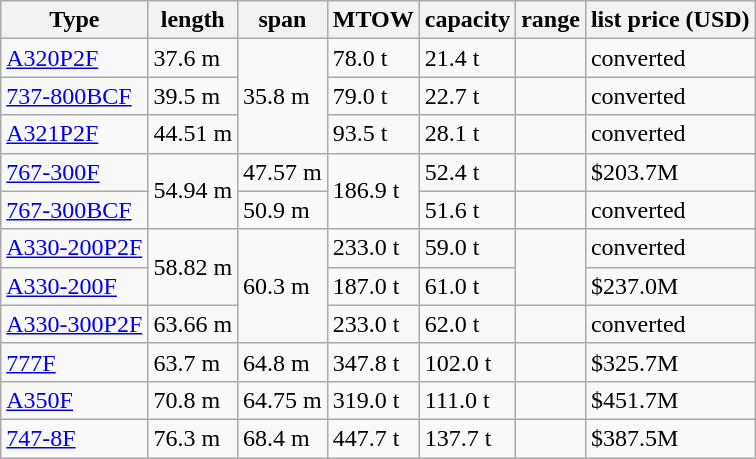<table class="wikitable sortable">
<tr>
<th>Type</th>
<th>length</th>
<th>span</th>
<th data-sort-type="number">MTOW</th>
<th data-sort-type="number">capacity</th>
<th>range</th>
<th>list price (USD)</th>
</tr>
<tr>
<td><a href='#'>A320P2F</a></td>
<td>37.6 m</td>
<td rowspan=3>35.8 m</td>
<td>78.0 t</td>
<td>21.4 t</td>
<td></td>
<td>converted</td>
</tr>
<tr>
<td><a href='#'>737-800BCF</a></td>
<td>39.5 m</td>
<td>79.0 t</td>
<td>22.7 t</td>
<td></td>
<td>converted</td>
</tr>
<tr>
<td><a href='#'>A321P2F</a></td>
<td>44.51 m</td>
<td>93.5 t</td>
<td>28.1 t</td>
<td></td>
<td>converted</td>
</tr>
<tr>
<td><a href='#'>767-300F</a></td>
<td rowspan=2>54.94 m</td>
<td>47.57 m</td>
<td rowspan=2>186.9 t</td>
<td>52.4 t</td>
<td></td>
<td>$203.7M</td>
</tr>
<tr>
<td><a href='#'>767-300BCF</a></td>
<td>50.9 m</td>
<td>51.6 t</td>
<td></td>
<td>converted</td>
</tr>
<tr>
<td><a href='#'>A330-200P2F</a></td>
<td rowspan=2>58.82 m</td>
<td rowspan=3>60.3 m</td>
<td>233.0 t</td>
<td>59.0 t</td>
<td rowspan=2></td>
<td>converted</td>
</tr>
<tr>
<td><a href='#'>A330-200F</a></td>
<td>187.0 t</td>
<td>61.0 t</td>
<td>$237.0M</td>
</tr>
<tr>
<td><a href='#'>A330-300P2F</a></td>
<td>63.66 m</td>
<td>233.0 t</td>
<td>62.0 t</td>
<td></td>
<td>converted</td>
</tr>
<tr>
<td><a href='#'>777F</a></td>
<td>63.7 m</td>
<td>64.8 m</td>
<td>347.8 t</td>
<td>102.0 t</td>
<td></td>
<td>$325.7M</td>
</tr>
<tr>
<td><a href='#'>A350F</a></td>
<td>70.8 m</td>
<td>64.75 m</td>
<td>319.0 t</td>
<td>111.0 t</td>
<td></td>
<td>$451.7M</td>
</tr>
<tr>
<td><a href='#'>747-8F</a></td>
<td>76.3 m</td>
<td>68.4 m</td>
<td>447.7 t</td>
<td>137.7 t</td>
<td></td>
<td>$387.5M</td>
</tr>
</table>
